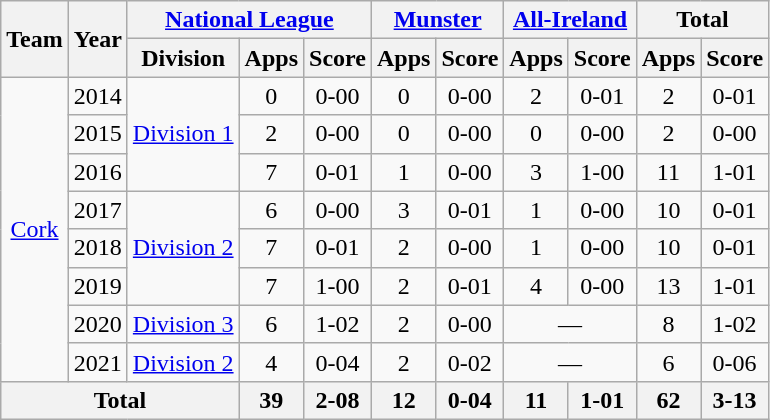<table class="wikitable" style="text-align:center">
<tr>
<th rowspan="2">Team</th>
<th rowspan="2">Year</th>
<th colspan="3"><a href='#'>National League</a></th>
<th colspan="2"><a href='#'>Munster</a></th>
<th colspan="2"><a href='#'>All-Ireland</a></th>
<th colspan="2">Total</th>
</tr>
<tr>
<th>Division</th>
<th>Apps</th>
<th>Score</th>
<th>Apps</th>
<th>Score</th>
<th>Apps</th>
<th>Score</th>
<th>Apps</th>
<th>Score</th>
</tr>
<tr>
<td rowspan="8"><a href='#'>Cork</a></td>
<td>2014</td>
<td rowspan="3"><a href='#'>Division 1</a></td>
<td>0</td>
<td>0-00</td>
<td>0</td>
<td>0-00</td>
<td>2</td>
<td>0-01</td>
<td>2</td>
<td>0-01</td>
</tr>
<tr>
<td>2015</td>
<td>2</td>
<td>0-00</td>
<td>0</td>
<td>0-00</td>
<td>0</td>
<td>0-00</td>
<td>2</td>
<td>0-00</td>
</tr>
<tr>
<td>2016</td>
<td>7</td>
<td>0-01</td>
<td>1</td>
<td>0-00</td>
<td>3</td>
<td>1-00</td>
<td>11</td>
<td>1-01</td>
</tr>
<tr>
<td>2017</td>
<td rowspan="3"><a href='#'>Division 2</a></td>
<td>6</td>
<td>0-00</td>
<td>3</td>
<td>0-01</td>
<td>1</td>
<td>0-00</td>
<td>10</td>
<td>0-01</td>
</tr>
<tr>
<td>2018</td>
<td>7</td>
<td>0-01</td>
<td>2</td>
<td>0-00</td>
<td>1</td>
<td>0-00</td>
<td>10</td>
<td>0-01</td>
</tr>
<tr>
<td>2019</td>
<td>7</td>
<td>1-00</td>
<td>2</td>
<td>0-01</td>
<td>4</td>
<td>0-00</td>
<td>13</td>
<td>1-01</td>
</tr>
<tr>
<td>2020</td>
<td rowspan="1"><a href='#'>Division 3</a></td>
<td>6</td>
<td>1-02</td>
<td>2</td>
<td>0-00</td>
<td colspan=2>—</td>
<td>8</td>
<td>1-02</td>
</tr>
<tr>
<td>2021</td>
<td rowspan="1"><a href='#'>Division 2</a></td>
<td>4</td>
<td>0-04</td>
<td>2</td>
<td>0-02</td>
<td colspan=2>—</td>
<td>6</td>
<td>0-06</td>
</tr>
<tr>
<th colspan="3">Total</th>
<th>39</th>
<th>2-08</th>
<th>12</th>
<th>0-04</th>
<th>11</th>
<th>1-01</th>
<th>62</th>
<th>3-13</th>
</tr>
</table>
